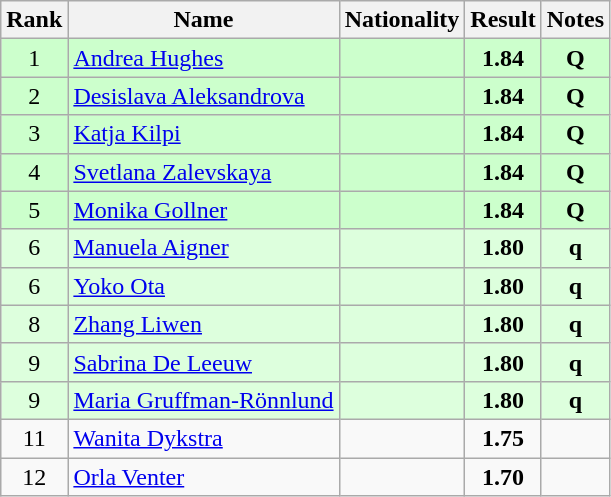<table class="wikitable sortable" style="text-align:center">
<tr>
<th>Rank</th>
<th>Name</th>
<th>Nationality</th>
<th>Result</th>
<th>Notes</th>
</tr>
<tr bgcolor=ccffcc>
<td>1</td>
<td align=left><a href='#'>Andrea Hughes</a></td>
<td align=left></td>
<td><strong>1.84</strong></td>
<td><strong>Q</strong></td>
</tr>
<tr bgcolor=ccffcc>
<td>2</td>
<td align=left><a href='#'>Desislava Aleksandrova</a></td>
<td align=left></td>
<td><strong>1.84</strong></td>
<td><strong>Q</strong></td>
</tr>
<tr bgcolor=ccffcc>
<td>3</td>
<td align=left><a href='#'>Katja Kilpi</a></td>
<td align=left></td>
<td><strong>1.84</strong></td>
<td><strong>Q</strong></td>
</tr>
<tr bgcolor=ccffcc>
<td>4</td>
<td align=left><a href='#'>Svetlana Zalevskaya</a></td>
<td align=left></td>
<td><strong>1.84</strong></td>
<td><strong>Q</strong></td>
</tr>
<tr bgcolor=ccffcc>
<td>5</td>
<td align=left><a href='#'>Monika Gollner</a></td>
<td align=left></td>
<td><strong>1.84</strong></td>
<td><strong>Q</strong></td>
</tr>
<tr bgcolor=ddffdd>
<td>6</td>
<td align=left><a href='#'>Manuela Aigner</a></td>
<td align=left></td>
<td><strong>1.80</strong></td>
<td><strong>q</strong></td>
</tr>
<tr bgcolor=ddffdd>
<td>6</td>
<td align=left><a href='#'>Yoko Ota</a></td>
<td align=left></td>
<td><strong>1.80</strong></td>
<td><strong>q</strong></td>
</tr>
<tr bgcolor=ddffdd>
<td>8</td>
<td align=left><a href='#'>Zhang Liwen</a></td>
<td align=left></td>
<td><strong>1.80</strong></td>
<td><strong>q</strong></td>
</tr>
<tr bgcolor=ddffdd>
<td>9</td>
<td align=left><a href='#'>Sabrina De Leeuw</a></td>
<td align=left></td>
<td><strong>1.80</strong></td>
<td><strong>q</strong></td>
</tr>
<tr bgcolor=ddffdd>
<td>9</td>
<td align=left><a href='#'>Maria Gruffman-Rönnlund</a></td>
<td align=left></td>
<td><strong>1.80</strong></td>
<td><strong>q</strong></td>
</tr>
<tr>
<td>11</td>
<td align=left><a href='#'>Wanita Dykstra</a></td>
<td align=left></td>
<td><strong>1.75</strong></td>
<td></td>
</tr>
<tr>
<td>12</td>
<td align=left><a href='#'>Orla Venter</a></td>
<td align=left></td>
<td><strong>1.70</strong></td>
<td></td>
</tr>
</table>
